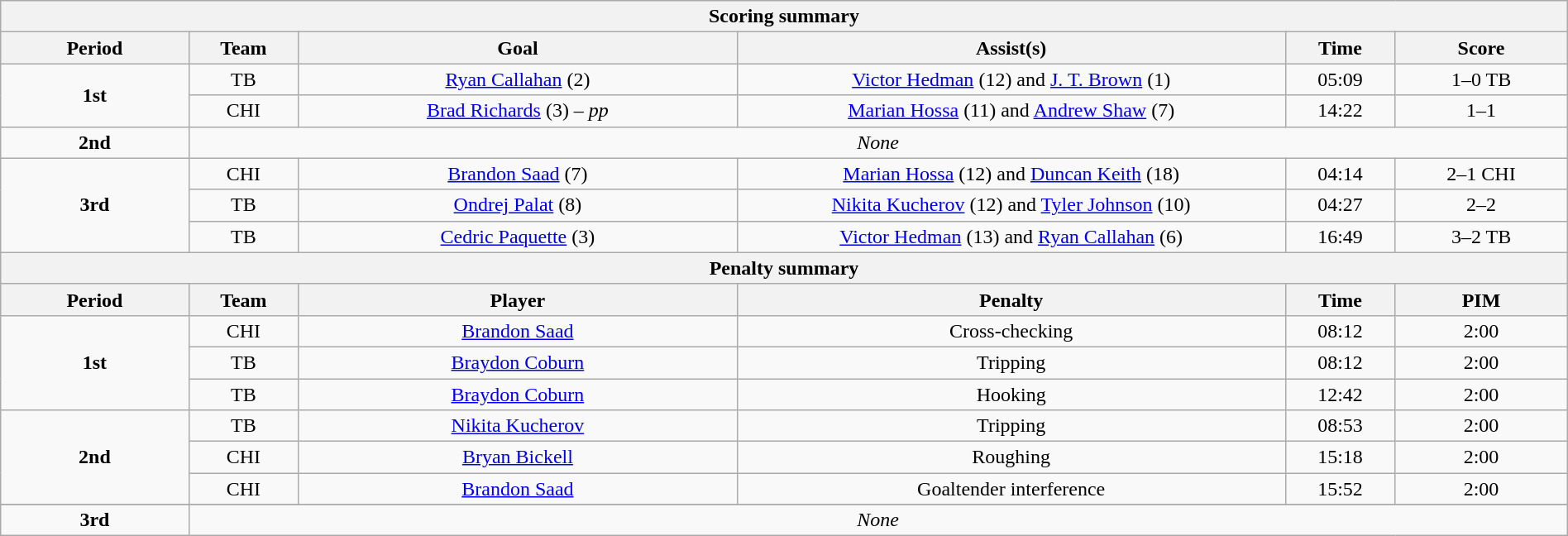<table style="width:100%;" class="wikitable">
<tr>
<th colspan=6>Scoring summary</th>
</tr>
<tr>
<th style="width:12%;">Period</th>
<th style="width:7%;">Team</th>
<th style="width:28%;">Goal</th>
<th style="width:35%;">Assist(s)</th>
<th style="width:7%;">Time</th>
<th style="width:11%;">Score</th>
</tr>
<tr>
<td style="text-align:center;" rowspan="2"><strong>1st</strong></td>
<td align=center>TB</td>
<td align=center><a href='#'>Ryan Callahan</a> (2)</td>
<td align=center><a href='#'>Victor Hedman</a> (12) and <a href='#'>J. T. Brown</a> (1)</td>
<td align=center>05:09</td>
<td align=center>1–0 TB</td>
</tr>
<tr>
<td align=center>CHI</td>
<td align=center><a href='#'>Brad Richards</a> (3) – <em>pp</em></td>
<td align=center><a href='#'>Marian Hossa</a> (11) and <a href='#'>Andrew Shaw</a> (7)</td>
<td align=center>14:22</td>
<td align=center>1–1</td>
</tr>
<tr style="text-align:center;">
<td><strong>2nd</strong></td>
<td colspan="5"><em>None</em></td>
</tr>
<tr>
<td style="text-align:center;" rowspan="3"><strong>3rd</strong></td>
<td align=center>CHI</td>
<td align=center><a href='#'>Brandon Saad</a> (7)</td>
<td align=center><a href='#'>Marian Hossa</a> (12) and <a href='#'>Duncan Keith</a> (18)</td>
<td align=center>04:14</td>
<td align=center>2–1 CHI</td>
</tr>
<tr>
<td align=center>TB</td>
<td align=center><a href='#'>Ondrej Palat</a> (8)</td>
<td align=center><a href='#'>Nikita Kucherov</a> (12) and <a href='#'>Tyler Johnson</a> (10)</td>
<td align=center>04:27</td>
<td align=center>2–2</td>
</tr>
<tr>
<td align=center>TB</td>
<td align=center><a href='#'>Cedric Paquette</a> (3)</td>
<td align=center><a href='#'>Victor Hedman</a> (13) and <a href='#'>Ryan Callahan</a> (6)</td>
<td align=center>16:49</td>
<td align=center>3–2 TB</td>
</tr>
<tr>
<th colspan=6>Penalty summary</th>
</tr>
<tr>
<th style="width:12%;">Period</th>
<th style="width:7%;">Team</th>
<th style="width:28%;">Player</th>
<th style="width:35%;">Penalty</th>
<th style="width:7%;">Time</th>
<th style="width:11%;">PIM</th>
</tr>
<tr>
<td style="text-align:center;" rowspan="3"><strong>1st</strong></td>
<td align=center>CHI</td>
<td align=center><a href='#'>Brandon Saad</a></td>
<td align=center>Cross-checking</td>
<td align=center>08:12</td>
<td align=center>2:00</td>
</tr>
<tr>
<td align=center>TB</td>
<td align=center><a href='#'>Braydon Coburn</a></td>
<td align=center>Tripping</td>
<td align=center>08:12</td>
<td align=center>2:00</td>
</tr>
<tr>
<td align=center>TB</td>
<td align=center><a href='#'>Braydon Coburn</a></td>
<td align=center>Hooking</td>
<td align=center>12:42</td>
<td align=center>2:00</td>
</tr>
<tr>
<td style="text-align:center;" rowspan="3"><strong>2nd</strong></td>
<td align=center>TB</td>
<td align=center><a href='#'>Nikita Kucherov</a></td>
<td align=center>Tripping</td>
<td align=center>08:53</td>
<td align=center>2:00</td>
</tr>
<tr>
<td align=center>CHI</td>
<td align=center><a href='#'>Bryan Bickell</a></td>
<td align=center>Roughing</td>
<td align=center>15:18</td>
<td align=center>2:00</td>
</tr>
<tr>
<td align=center>CHI</td>
<td align=center><a href='#'>Brandon Saad</a></td>
<td align=center>Goaltender interference</td>
<td align=center>15:52</td>
<td align=center>2:00</td>
</tr>
<tr>
</tr>
<tr style="text-align:center;">
<td><strong>3rd</strong></td>
<td colspan="5"><em>None</em></td>
</tr>
</table>
